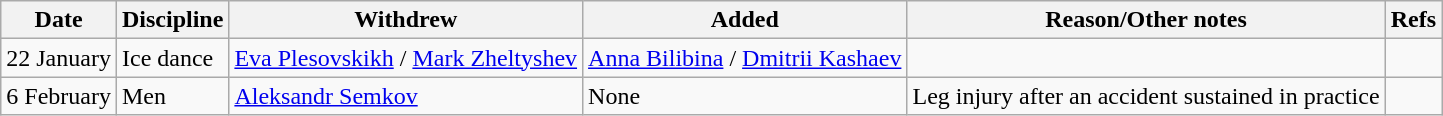<table class="wikitable sortable">
<tr>
<th>Date</th>
<th>Discipline</th>
<th>Withdrew</th>
<th>Added</th>
<th>Reason/Other notes</th>
<th>Refs</th>
</tr>
<tr>
<td>22 January</td>
<td>Ice dance</td>
<td><a href='#'>Eva Plesovskikh</a> / <a href='#'>Mark Zheltyshev</a></td>
<td><a href='#'>Anna Bilibina</a> / <a href='#'>Dmitrii Kashaev</a></td>
<td></td>
<td></td>
</tr>
<tr>
<td>6 February</td>
<td>Men</td>
<td><a href='#'>Aleksandr Semkov</a></td>
<td>None</td>
<td>Leg injury after an accident sustained in practice</td>
<td></td>
</tr>
</table>
